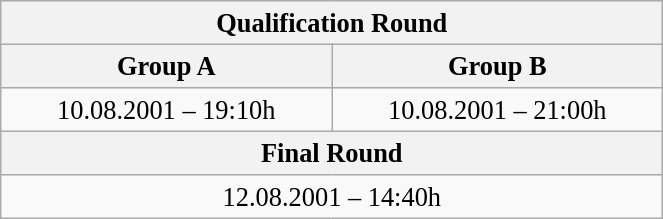<table class="wikitable" style=" text-align:center; font-size:110%;" width="35%">
<tr>
<th colspan="2">Qualification Round</th>
</tr>
<tr>
<th>Group A</th>
<th>Group B</th>
</tr>
<tr>
<td>10.08.2001 – 19:10h</td>
<td>10.08.2001 – 21:00h</td>
</tr>
<tr>
<th colspan="2">Final Round</th>
</tr>
<tr>
<td colspan="2">12.08.2001 – 14:40h</td>
</tr>
</table>
